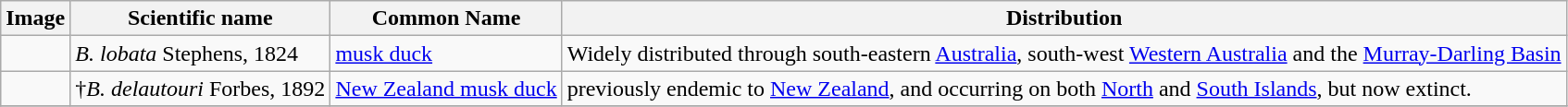<table class="wikitable">
<tr>
<th>Image</th>
<th>Scientific name</th>
<th>Common Name</th>
<th>Distribution</th>
</tr>
<tr>
<td></td>
<td><em>B. lobata</em> Stephens, 1824</td>
<td><a href='#'>musk duck</a></td>
<td>Widely distributed through south-eastern <a href='#'>Australia</a>, south-west <a href='#'>Western Australia</a> and the <a href='#'>Murray-Darling Basin</a></td>
</tr>
<tr>
<td></td>
<td>†<em>B. delautouri</em> Forbes, 1892</td>
<td><a href='#'>New Zealand musk duck</a></td>
<td>previously endemic to <a href='#'>New Zealand</a>, and occurring on both <a href='#'>North</a> and <a href='#'>South Islands</a>, but now extinct.</td>
</tr>
<tr>
</tr>
</table>
